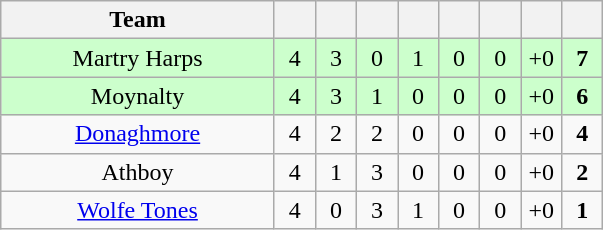<table class="wikitable" style="text-align:center">
<tr>
<th width="175">Team</th>
<th width="20"></th>
<th width="20"></th>
<th width="20"></th>
<th width="20"></th>
<th width="20"></th>
<th width="20"></th>
<th width="20"></th>
<th width="20"></th>
</tr>
<tr style="background:#cfc;">
<td>Martry Harps</td>
<td>4</td>
<td>3</td>
<td>0</td>
<td>1</td>
<td>0</td>
<td>0</td>
<td>+0</td>
<td><strong>7</strong></td>
</tr>
<tr style="background:#cfc;">
<td>Moynalty</td>
<td>4</td>
<td>3</td>
<td>1</td>
<td>0</td>
<td>0</td>
<td>0</td>
<td>+0</td>
<td><strong>6</strong></td>
</tr>
<tr>
<td><a href='#'>Donaghmore</a></td>
<td>4</td>
<td>2</td>
<td>2</td>
<td>0</td>
<td>0</td>
<td>0</td>
<td>+0</td>
<td><strong>4</strong></td>
</tr>
<tr>
<td>Athboy</td>
<td>4</td>
<td>1</td>
<td>3</td>
<td>0</td>
<td>0</td>
<td>0</td>
<td>+0</td>
<td><strong>2</strong></td>
</tr>
<tr>
<td><a href='#'>Wolfe Tones</a></td>
<td>4</td>
<td>0</td>
<td>3</td>
<td>1</td>
<td>0</td>
<td>0</td>
<td>+0</td>
<td><strong>1</strong></td>
</tr>
</table>
